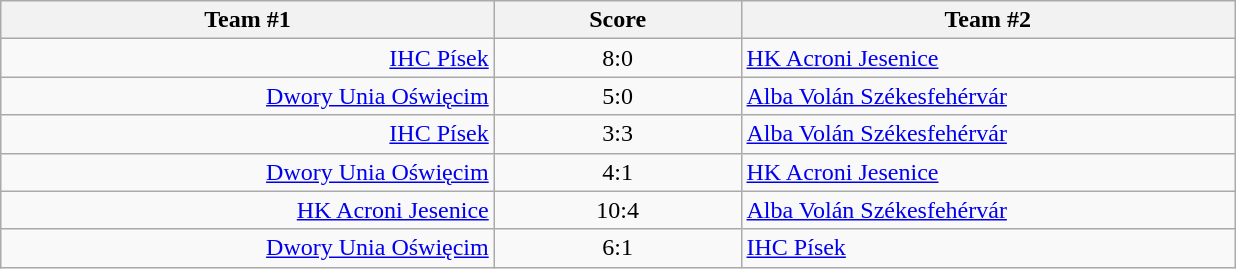<table class="wikitable" style="text-align: center;">
<tr>
<th width=22%>Team #1</th>
<th width=11%>Score</th>
<th width=22%>Team #2</th>
</tr>
<tr>
<td style="text-align: right;"><a href='#'>IHC Písek</a> </td>
<td>8:0</td>
<td style="text-align: left;"> <a href='#'>HK Acroni Jesenice</a></td>
</tr>
<tr>
<td style="text-align: right;"><a href='#'>Dwory Unia Oświęcim</a> </td>
<td>5:0</td>
<td style="text-align: left;"> <a href='#'>Alba Volán Székesfehérvár</a></td>
</tr>
<tr>
<td style="text-align: right;"><a href='#'>IHC Písek</a> </td>
<td>3:3</td>
<td style="text-align: left;"> <a href='#'>Alba Volán Székesfehérvár</a></td>
</tr>
<tr>
<td style="text-align: right;"><a href='#'>Dwory Unia Oświęcim</a> </td>
<td>4:1</td>
<td style="text-align: left;"> <a href='#'>HK Acroni Jesenice</a></td>
</tr>
<tr>
<td style="text-align: right;"><a href='#'>HK Acroni Jesenice</a> </td>
<td>10:4</td>
<td style="text-align: left;"> <a href='#'>Alba Volán Székesfehérvár</a></td>
</tr>
<tr>
<td style="text-align: right;"><a href='#'>Dwory Unia Oświęcim</a> </td>
<td>6:1</td>
<td style="text-align: left;"> <a href='#'>IHC Písek</a></td>
</tr>
</table>
